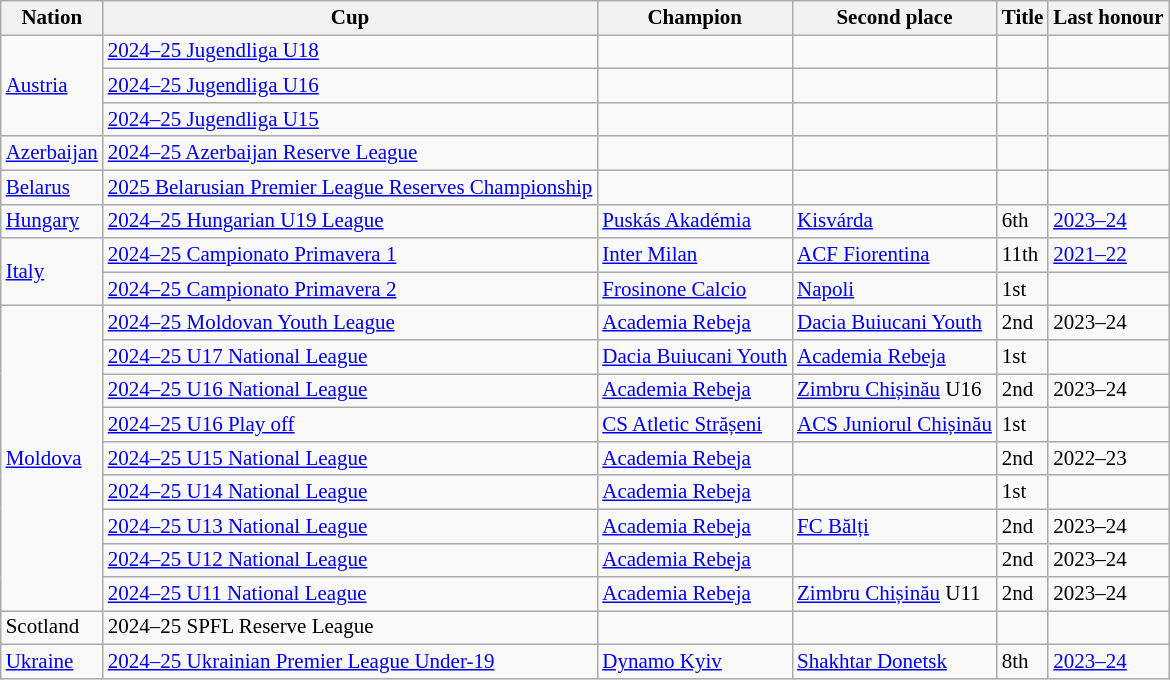<table class=wikitable style="font-size:14px">
<tr>
<th>Nation</th>
<th>Cup</th>
<th>Champion</th>
<th>Second place</th>
<th data-sort-type="number">Title</th>
<th>Last honour</th>
</tr>
<tr>
<td rowspan=3> <a href='#'>Austria</a></td>
<td><a href='#'>2024–25 Jugendliga U18</a></td>
<td></td>
<td></td>
<td></td>
<td></td>
</tr>
<tr>
<td><a href='#'>2024–25 Jugendliga U16</a></td>
<td></td>
<td></td>
<td></td>
<td></td>
</tr>
<tr>
<td><a href='#'>2024–25 Jugendliga U15</a></td>
<td></td>
<td></td>
<td></td>
<td></td>
</tr>
<tr>
<td rowspan=> <a href='#'>Azerbaijan</a></td>
<td><a href='#'>2024–25 Azerbaijan Reserve League</a></td>
<td></td>
<td></td>
<td></td>
<td></td>
</tr>
<tr>
<td> <a href='#'>Belarus</a></td>
<td><a href='#'>2025 Belarusian Premier League Reserves Championship</a></td>
<td></td>
<td></td>
<td></td>
<td></td>
</tr>
<tr>
<td rowspan=> <a href='#'>Hungary</a></td>
<td><a href='#'>2024–25 Hungarian U19 League</a></td>
<td><a href='#'>Puskás Akadémia</a></td>
<td><a href='#'>Kisvárda</a></td>
<td>6th</td>
<td><a href='#'>2023–24</a></td>
</tr>
<tr>
<td rowspan=2> <a href='#'>Italy</a></td>
<td><a href='#'>2024–25 Campionato Primavera 1</a></td>
<td><a href='#'>Inter Milan</a></td>
<td><a href='#'>ACF Fiorentina</a></td>
<td>11th</td>
<td><a href='#'>2021–22</a></td>
</tr>
<tr>
<td><a href='#'>2024–25 Campionato Primavera 2</a></td>
<td><a href='#'>Frosinone Calcio</a></td>
<td><a href='#'>Napoli</a></td>
<td>1st</td>
<td></td>
</tr>
<tr>
<td rowspan=9> <a href='#'>Moldova</a></td>
<td><a href='#'>2024–25 Moldovan Youth League</a></td>
<td><a href='#'>Academia Rebeja</a></td>
<td><a href='#'>Dacia Buiucani Youth</a></td>
<td>2nd</td>
<td>2023–24</td>
</tr>
<tr>
<td><a href='#'>2024–25 U17 National League</a></td>
<td><a href='#'>Dacia Buiucani Youth</a></td>
<td><a href='#'>Academia Rebeja</a></td>
<td>1st</td>
<td></td>
</tr>
<tr>
<td><a href='#'>2024–25 U16 National League</a></td>
<td><a href='#'>Academia Rebeja</a></td>
<td><a href='#'>Zimbru Chișinău</a> U16</td>
<td>2nd</td>
<td>2023–24</td>
</tr>
<tr>
<td><a href='#'>2024–25 U16 Play off</a></td>
<td><a href='#'>CS Atletic Strășeni</a></td>
<td><a href='#'>ACS Juniorul Chișinău</a></td>
<td>1st</td>
<td></td>
</tr>
<tr>
<td><a href='#'>2024–25 U15 National League</a></td>
<td><a href='#'>Academia Rebeja</a></td>
<td></td>
<td>2nd</td>
<td>2022–23</td>
</tr>
<tr>
<td><a href='#'>2024–25 U14 National League</a></td>
<td><a href='#'>Academia Rebeja</a></td>
<td></td>
<td>1st</td>
<td></td>
</tr>
<tr>
<td><a href='#'>2024–25 U13 National League</a></td>
<td><a href='#'>Academia Rebeja</a></td>
<td><a href='#'>FC Bălți</a></td>
<td>2nd</td>
<td>2023–24</td>
</tr>
<tr>
<td><a href='#'>2024–25 U12 National League</a></td>
<td><a href='#'>Academia Rebeja</a></td>
<td></td>
<td>2nd</td>
<td>2023–24</td>
</tr>
<tr>
<td><a href='#'>2024–25 U11 National League</a></td>
<td><a href='#'>Academia Rebeja</a></td>
<td><a href='#'>Zimbru Chișinău</a> U11</td>
<td>2nd</td>
<td>2023–24</td>
</tr>
<tr>
<td> Scotland</td>
<td>2024–25 SPFL Reserve League</td>
<td></td>
<td></td>
<td></td>
<td></td>
</tr>
<tr>
<td rowspan=> <a href='#'>Ukraine</a></td>
<td><a href='#'>2024–25 Ukrainian Premier League Under-19</a></td>
<td><a href='#'>Dynamo Kyiv</a></td>
<td><a href='#'>Shakhtar Donetsk</a></td>
<td>8th</td>
<td><a href='#'>2023–24</a></td>
</tr>
</table>
